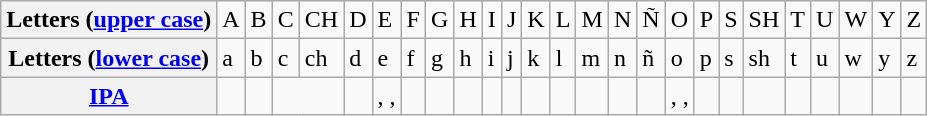<table class="wikitable">
<tr>
<th>Letters (<a href='#'>upper case</a>)</th>
<td>A</td>
<td>B</td>
<td>C</td>
<td>CH</td>
<td>D</td>
<td>E</td>
<td>F</td>
<td>G</td>
<td>H</td>
<td>I</td>
<td>J</td>
<td>K</td>
<td>L</td>
<td>M</td>
<td>N</td>
<td>Ñ</td>
<td>O</td>
<td>P</td>
<td>S</td>
<td>SH</td>
<td>T</td>
<td>U</td>
<td>W</td>
<td>Y</td>
<td>Z</td>
</tr>
<tr>
<th>Letters (<a href='#'>lower case</a>)</th>
<td>a</td>
<td>b</td>
<td>c</td>
<td>ch</td>
<td>d</td>
<td>e</td>
<td>f</td>
<td>g</td>
<td>h</td>
<td>i</td>
<td>j</td>
<td>k</td>
<td>l</td>
<td>m</td>
<td>n</td>
<td>ñ</td>
<td>o</td>
<td>p</td>
<td>s</td>
<td>sh</td>
<td>t</td>
<td>u</td>
<td>w</td>
<td>y</td>
<td>z</td>
</tr>
<tr>
<th><a href='#'>IPA</a></th>
<td></td>
<td></td>
<td colspan="2"></td>
<td></td>
<td>, , </td>
<td></td>
<td></td>
<td></td>
<td></td>
<td></td>
<td></td>
<td></td>
<td></td>
<td></td>
<td></td>
<td>, , </td>
<td></td>
<td></td>
<td></td>
<td></td>
<td></td>
<td></td>
<td></td>
<td></td>
</tr>
</table>
